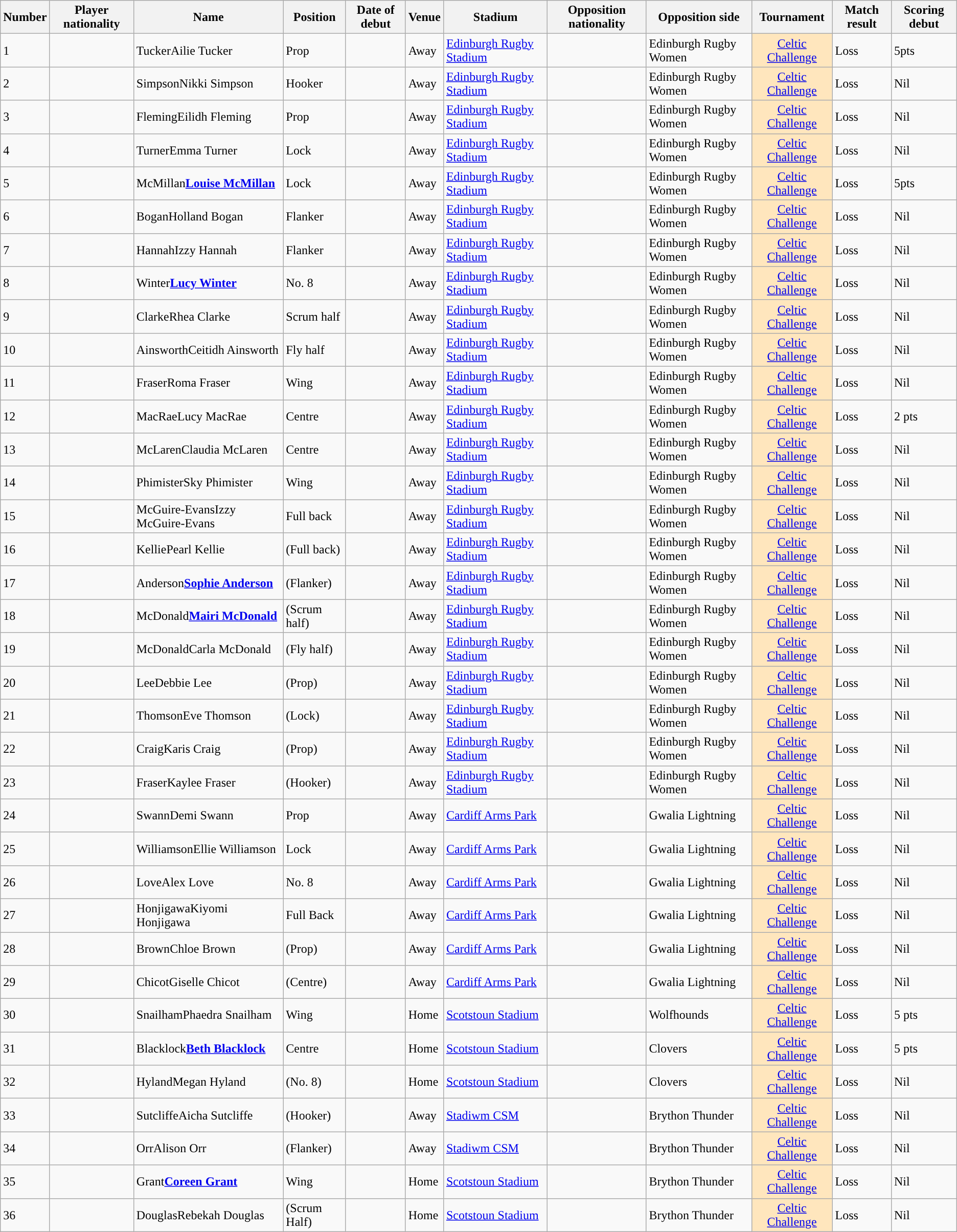<table class="sortable wikitable">
<tr>
<th data-sort-type="number">Number</th>
<th>Player nationality</th>
<th>Name</th>
<th>Position</th>
<th>Date of debut</th>
<th>Venue</th>
<th>Stadium</th>
<th>Opposition nationality</th>
<th>Opposition side</th>
<th>Tournament</th>
<th>Match result</th>
<th>Scoring debut</th>
</tr>
<tr>
<td>1</td>
<td style="text-align:center;"></td>
<td><span>Tucker</span>Ailie Tucker</td>
<td>Prop</td>
<td></td>
<td>Away</td>
<td><a href='#'>Edinburgh Rugby Stadium</a></td>
<td style="text-align:center;"></td>
<td>Edinburgh Rugby Women</td>
<td style="text-align:center; background:#ffe6bd;"><a href='#'>Celtic Challenge</a></td>
<td>Loss</td>
<td>5pts</td>
</tr>
<tr>
<td>2</td>
<td style="text-align:center;"></td>
<td><span>Simpson</span>Nikki Simpson</td>
<td>Hooker</td>
<td></td>
<td>Away</td>
<td><a href='#'>Edinburgh Rugby Stadium</a></td>
<td style="text-align:center;"></td>
<td>Edinburgh Rugby Women</td>
<td style="text-align:center; background:#ffe6bd;"><a href='#'>Celtic Challenge</a></td>
<td>Loss</td>
<td>Nil</td>
</tr>
<tr>
<td>3</td>
<td style="text-align:center;"></td>
<td><span>Fleming</span>Eilidh Fleming</td>
<td>Prop</td>
<td></td>
<td>Away</td>
<td><a href='#'>Edinburgh Rugby Stadium</a></td>
<td style="text-align:center;"></td>
<td>Edinburgh Rugby Women</td>
<td style="text-align:center; background:#ffe6bd;"><a href='#'>Celtic Challenge</a></td>
<td>Loss</td>
<td>Nil</td>
</tr>
<tr>
<td>4</td>
<td style="text-align:center;"></td>
<td><span>Turner</span>Emma Turner</td>
<td>Lock</td>
<td></td>
<td>Away</td>
<td><a href='#'>Edinburgh Rugby Stadium</a></td>
<td style="text-align:center;"></td>
<td>Edinburgh Rugby Women</td>
<td style="text-align:center; background:#ffe6bd;"><a href='#'>Celtic Challenge</a></td>
<td>Loss</td>
<td>Nil</td>
</tr>
<tr>
<td>5</td>
<td style="text-align:center;"></td>
<td><span>McMillan</span><strong><a href='#'>Louise McMillan</a></strong></td>
<td>Lock</td>
<td></td>
<td>Away</td>
<td><a href='#'>Edinburgh Rugby Stadium</a></td>
<td style="text-align:center;"></td>
<td>Edinburgh Rugby Women</td>
<td style="text-align:center; background:#ffe6bd;"><a href='#'>Celtic Challenge</a></td>
<td>Loss</td>
<td>5pts</td>
</tr>
<tr>
<td>6</td>
<td style="text-align:center;"></td>
<td><span>Bogan</span>Holland Bogan</td>
<td>Flanker</td>
<td></td>
<td>Away</td>
<td><a href='#'>Edinburgh Rugby Stadium</a></td>
<td style="text-align:center;"></td>
<td>Edinburgh Rugby Women</td>
<td style="text-align:center; background:#ffe6bd;"><a href='#'>Celtic Challenge</a></td>
<td>Loss</td>
<td>Nil</td>
</tr>
<tr>
<td>7</td>
<td style="text-align:center;"></td>
<td><span>Hannah</span>Izzy Hannah</td>
<td>Flanker</td>
<td></td>
<td>Away</td>
<td><a href='#'>Edinburgh Rugby Stadium</a></td>
<td style="text-align:center;"></td>
<td>Edinburgh Rugby Women</td>
<td style="text-align:center; background:#ffe6bd;"><a href='#'>Celtic Challenge</a></td>
<td>Loss</td>
<td>Nil</td>
</tr>
<tr>
<td>8</td>
<td style="text-align:center;"></td>
<td><span>Winter</span><strong><a href='#'>Lucy Winter</a></strong></td>
<td>No. 8</td>
<td></td>
<td>Away</td>
<td><a href='#'>Edinburgh Rugby Stadium</a></td>
<td style="text-align:center;"></td>
<td>Edinburgh Rugby Women</td>
<td style="text-align:center; background:#ffe6bd;"><a href='#'>Celtic Challenge</a></td>
<td>Loss</td>
<td>Nil</td>
</tr>
<tr>
<td>9</td>
<td style="text-align:center;"></td>
<td><span>Clarke</span>Rhea Clarke</td>
<td>Scrum half</td>
<td></td>
<td>Away</td>
<td><a href='#'>Edinburgh Rugby Stadium</a></td>
<td style="text-align:center;"></td>
<td>Edinburgh Rugby Women</td>
<td style="text-align:center; background:#ffe6bd;"><a href='#'>Celtic Challenge</a></td>
<td>Loss</td>
<td>Nil</td>
</tr>
<tr>
<td>10</td>
<td style="text-align:center;"></td>
<td><span>Ainsworth</span>Ceitidh Ainsworth</td>
<td>Fly half</td>
<td></td>
<td>Away</td>
<td><a href='#'>Edinburgh Rugby Stadium</a></td>
<td style="text-align:center;"></td>
<td>Edinburgh Rugby Women</td>
<td style="text-align:center; background:#ffe6bd;"><a href='#'>Celtic Challenge</a></td>
<td>Loss</td>
<td>Nil</td>
</tr>
<tr>
<td>11</td>
<td style="text-align:center;"></td>
<td><span>Fraser</span>Roma Fraser</td>
<td>Wing</td>
<td></td>
<td>Away</td>
<td><a href='#'>Edinburgh Rugby Stadium</a></td>
<td style="text-align:center;"></td>
<td>Edinburgh Rugby Women</td>
<td style="text-align:center; background:#ffe6bd;"><a href='#'>Celtic Challenge</a></td>
<td>Loss</td>
<td>Nil</td>
</tr>
<tr>
<td>12</td>
<td style="text-align:center;"></td>
<td><span>MacRae</span>Lucy MacRae</td>
<td>Centre</td>
<td></td>
<td>Away</td>
<td><a href='#'>Edinburgh Rugby Stadium</a></td>
<td style="text-align:center;"></td>
<td>Edinburgh Rugby Women</td>
<td style="text-align:center; background:#ffe6bd;"><a href='#'>Celtic Challenge</a></td>
<td>Loss</td>
<td>2 pts</td>
</tr>
<tr>
<td>13</td>
<td style="text-align:center;"></td>
<td><span>McLaren</span>Claudia McLaren</td>
<td>Centre</td>
<td></td>
<td>Away</td>
<td><a href='#'>Edinburgh Rugby Stadium</a></td>
<td style="text-align:center;"></td>
<td>Edinburgh Rugby Women</td>
<td style="text-align:center; background:#ffe6bd;"><a href='#'>Celtic Challenge</a></td>
<td>Loss</td>
<td>Nil</td>
</tr>
<tr>
<td>14</td>
<td style="text-align:center;"></td>
<td><span>Phimister</span>Sky Phimister</td>
<td>Wing</td>
<td></td>
<td>Away</td>
<td><a href='#'>Edinburgh Rugby Stadium</a></td>
<td style="text-align:center;"></td>
<td>Edinburgh Rugby Women</td>
<td style="text-align:center; background:#ffe6bd;"><a href='#'>Celtic Challenge</a></td>
<td>Loss</td>
<td>Nil</td>
</tr>
<tr>
<td>15</td>
<td style="text-align:center;"></td>
<td><span>McGuire-Evans</span>Izzy McGuire-Evans</td>
<td>Full back</td>
<td></td>
<td>Away</td>
<td><a href='#'>Edinburgh Rugby Stadium</a></td>
<td style="text-align:center;"></td>
<td>Edinburgh Rugby Women</td>
<td style="text-align:center; background:#ffe6bd;"><a href='#'>Celtic Challenge</a></td>
<td>Loss</td>
<td>Nil</td>
</tr>
<tr>
<td>16</td>
<td style="text-align:center;"></td>
<td><span>Kellie</span>Pearl Kellie</td>
<td>(Full back)</td>
<td></td>
<td>Away</td>
<td><a href='#'>Edinburgh Rugby Stadium</a></td>
<td style="text-align:center;"></td>
<td>Edinburgh Rugby Women</td>
<td style="text-align:center; background:#ffe6bd;"><a href='#'>Celtic Challenge</a></td>
<td>Loss</td>
<td>Nil</td>
</tr>
<tr>
<td>17</td>
<td style="text-align:center;"></td>
<td><span>Anderson</span><strong><a href='#'>Sophie Anderson</a></strong></td>
<td>(Flanker)</td>
<td></td>
<td>Away</td>
<td><a href='#'>Edinburgh Rugby Stadium</a></td>
<td style="text-align:center;"></td>
<td>Edinburgh Rugby Women</td>
<td style="text-align:center; background:#ffe6bd;"><a href='#'>Celtic Challenge</a></td>
<td>Loss</td>
<td>Nil</td>
</tr>
<tr>
<td>18</td>
<td style="text-align:center;"></td>
<td><span>McDonald</span><strong><a href='#'>Mairi McDonald</a></strong></td>
<td>(Scrum half)</td>
<td></td>
<td>Away</td>
<td><a href='#'>Edinburgh Rugby Stadium</a></td>
<td style="text-align:center;"></td>
<td>Edinburgh Rugby Women</td>
<td style="text-align:center; background:#ffe6bd;"><a href='#'>Celtic Challenge</a></td>
<td>Loss</td>
<td>Nil</td>
</tr>
<tr>
<td>19</td>
<td style="text-align:center;"></td>
<td><span>McDonald</span>Carla McDonald</td>
<td>(Fly half)</td>
<td></td>
<td>Away</td>
<td><a href='#'>Edinburgh Rugby Stadium</a></td>
<td style="text-align:center;"></td>
<td>Edinburgh Rugby Women</td>
<td style="text-align:center; background:#ffe6bd;"><a href='#'>Celtic Challenge</a></td>
<td>Loss</td>
<td>Nil</td>
</tr>
<tr>
<td>20</td>
<td style="text-align:center;"></td>
<td><span>Lee</span>Debbie Lee</td>
<td>(Prop)</td>
<td></td>
<td>Away</td>
<td><a href='#'>Edinburgh Rugby Stadium</a></td>
<td style="text-align:center;"></td>
<td>Edinburgh Rugby Women</td>
<td style="text-align:center; background:#ffe6bd;"><a href='#'>Celtic Challenge</a></td>
<td>Loss</td>
<td>Nil</td>
</tr>
<tr>
<td>21</td>
<td style="text-align:center;"></td>
<td><span>Thomson</span>Eve Thomson</td>
<td>(Lock)</td>
<td></td>
<td>Away</td>
<td><a href='#'>Edinburgh Rugby Stadium</a></td>
<td style="text-align:center;"></td>
<td>Edinburgh Rugby Women</td>
<td style="text-align:center; background:#ffe6bd;"><a href='#'>Celtic Challenge</a></td>
<td>Loss</td>
<td>Nil</td>
</tr>
<tr>
<td>22</td>
<td style="text-align:center;"></td>
<td><span>Craig</span>Karis Craig</td>
<td>(Prop)</td>
<td></td>
<td>Away</td>
<td><a href='#'>Edinburgh Rugby Stadium</a></td>
<td style="text-align:center;"></td>
<td>Edinburgh Rugby Women</td>
<td style="text-align:center; background:#ffe6bd;"><a href='#'>Celtic Challenge</a></td>
<td>Loss</td>
<td>Nil</td>
</tr>
<tr>
<td>23</td>
<td style="text-align:center;"></td>
<td><span>Fraser</span>Kaylee Fraser</td>
<td>(Hooker)</td>
<td></td>
<td>Away</td>
<td><a href='#'>Edinburgh Rugby Stadium</a></td>
<td style="text-align:center;"></td>
<td>Edinburgh Rugby Women</td>
<td style="text-align:center; background:#ffe6bd;"><a href='#'>Celtic Challenge</a></td>
<td>Loss</td>
<td>Nil</td>
</tr>
<tr>
<td>24</td>
<td style="text-align:center;"></td>
<td><span>Swann</span>Demi Swann</td>
<td>Prop</td>
<td></td>
<td>Away</td>
<td><a href='#'>Cardiff Arms Park</a></td>
<td style="text-align:center;"></td>
<td>Gwalia Lightning</td>
<td style="text-align:center; background:#ffe6bd;"><a href='#'>Celtic Challenge</a></td>
<td>Loss</td>
<td>Nil</td>
</tr>
<tr>
<td>25</td>
<td style="text-align:center;"></td>
<td><span>Williamson</span>Ellie Williamson</td>
<td>Lock</td>
<td></td>
<td>Away</td>
<td><a href='#'>Cardiff Arms Park</a></td>
<td style="text-align:center;"></td>
<td>Gwalia Lightning</td>
<td style="text-align:center; background:#ffe6bd;"><a href='#'>Celtic Challenge</a></td>
<td>Loss</td>
<td>Nil</td>
</tr>
<tr>
<td>26</td>
<td style="text-align:center;"></td>
<td><span>Love</span>Alex Love</td>
<td>No. 8</td>
<td></td>
<td>Away</td>
<td><a href='#'>Cardiff Arms Park</a></td>
<td style="text-align:center;"></td>
<td>Gwalia Lightning</td>
<td style="text-align:center; background:#ffe6bd;"><a href='#'>Celtic Challenge</a></td>
<td>Loss</td>
<td>Nil</td>
</tr>
<tr>
<td>27</td>
<td style="text-align:center;"></td>
<td><span>Honjigawa</span>Kiyomi Honjigawa</td>
<td>Full Back</td>
<td></td>
<td>Away</td>
<td><a href='#'>Cardiff Arms Park</a></td>
<td style="text-align:center;"></td>
<td>Gwalia Lightning</td>
<td style="text-align:center; background:#ffe6bd;"><a href='#'>Celtic Challenge</a></td>
<td>Loss</td>
<td>Nil</td>
</tr>
<tr>
<td>28</td>
<td style="text-align:center;"></td>
<td><span>Brown</span>Chloe Brown</td>
<td>(Prop)</td>
<td></td>
<td>Away</td>
<td><a href='#'>Cardiff Arms Park</a></td>
<td style="text-align:center;"></td>
<td>Gwalia Lightning</td>
<td style="text-align:center; background:#ffe6bd;"><a href='#'>Celtic Challenge</a></td>
<td>Loss</td>
<td>Nil</td>
</tr>
<tr>
<td>29</td>
<td style="text-align:center;"></td>
<td><span>Chicot</span>Giselle Chicot</td>
<td>(Centre)</td>
<td></td>
<td>Away</td>
<td><a href='#'>Cardiff Arms Park</a></td>
<td style="text-align:center;"></td>
<td>Gwalia Lightning</td>
<td style="text-align:center; background:#ffe6bd;"><a href='#'>Celtic Challenge</a></td>
<td>Loss</td>
<td>Nil</td>
</tr>
<tr>
<td>30</td>
<td style="text-align:center;"></td>
<td><span>Snailham</span>Phaedra Snailham</td>
<td>Wing</td>
<td></td>
<td>Home</td>
<td><a href='#'>Scotstoun Stadium</a></td>
<td style="text-align:center;"></td>
<td>Wolfhounds</td>
<td style="text-align:center; background:#ffe6bd;"><a href='#'>Celtic Challenge</a></td>
<td>Loss</td>
<td>5 pts</td>
</tr>
<tr>
<td>31</td>
<td style="text-align:center;"></td>
<td><span>Blacklock</span><strong><a href='#'>Beth Blacklock</a></strong></td>
<td>Centre</td>
<td></td>
<td>Home</td>
<td><a href='#'>Scotstoun Stadium</a></td>
<td style="text-align:center;"></td>
<td>Clovers</td>
<td style="text-align:center; background:#ffe6bd;"><a href='#'>Celtic Challenge</a></td>
<td>Loss</td>
<td>5 pts</td>
</tr>
<tr>
<td>32</td>
<td style="text-align:center;"></td>
<td><span>Hyland</span>Megan Hyland</td>
<td>(No. 8)</td>
<td></td>
<td>Home</td>
<td><a href='#'>Scotstoun Stadium</a></td>
<td style="text-align:center;"></td>
<td>Clovers</td>
<td style="text-align:center; background:#ffe6bd;"><a href='#'>Celtic Challenge</a></td>
<td>Loss</td>
<td>Nil</td>
</tr>
<tr>
<td>33</td>
<td style="text-align:center;"></td>
<td><span>Sutcliffe</span>Aicha Sutcliffe</td>
<td>(Hooker)</td>
<td></td>
<td>Away</td>
<td><a href='#'>Stadiwm CSM</a></td>
<td style="text-align:center;"></td>
<td>Brython Thunder</td>
<td style="text-align:center; background:#ffe6bd;"><a href='#'>Celtic Challenge</a></td>
<td>Loss</td>
<td>Nil</td>
</tr>
<tr>
<td>34</td>
<td style="text-align:center;"></td>
<td><span>Orr</span>Alison Orr</td>
<td>(Flanker)</td>
<td></td>
<td>Away</td>
<td><a href='#'>Stadiwm CSM</a></td>
<td style="text-align:center;"></td>
<td>Brython Thunder</td>
<td style="text-align:center; background:#ffe6bd;"><a href='#'>Celtic Challenge</a></td>
<td>Loss</td>
<td>Nil</td>
</tr>
<tr>
<td>35</td>
<td style="text-align:center;"></td>
<td><span>Grant</span><strong><a href='#'>Coreen Grant</a></strong></td>
<td>Wing</td>
<td></td>
<td>Home</td>
<td><a href='#'>Scotstoun Stadium</a></td>
<td style="text-align:center;"></td>
<td>Brython Thunder</td>
<td style="text-align:center; background:#ffe6bd;"><a href='#'>Celtic Challenge</a></td>
<td>Loss</td>
<td>Nil</td>
</tr>
<tr>
<td>36</td>
<td style="text-align:center;"></td>
<td><span>Douglas</span>Rebekah Douglas</td>
<td>(Scrum Half)</td>
<td></td>
<td>Home</td>
<td><a href='#'>Scotstoun Stadium</a></td>
<td style="text-align:center;"></td>
<td>Brython Thunder</td>
<td style="text-align:center; background:#ffe6bd;"><a href='#'>Celtic Challenge</a></td>
<td>Loss</td>
<td>Nil</td>
</tr>
</table>
